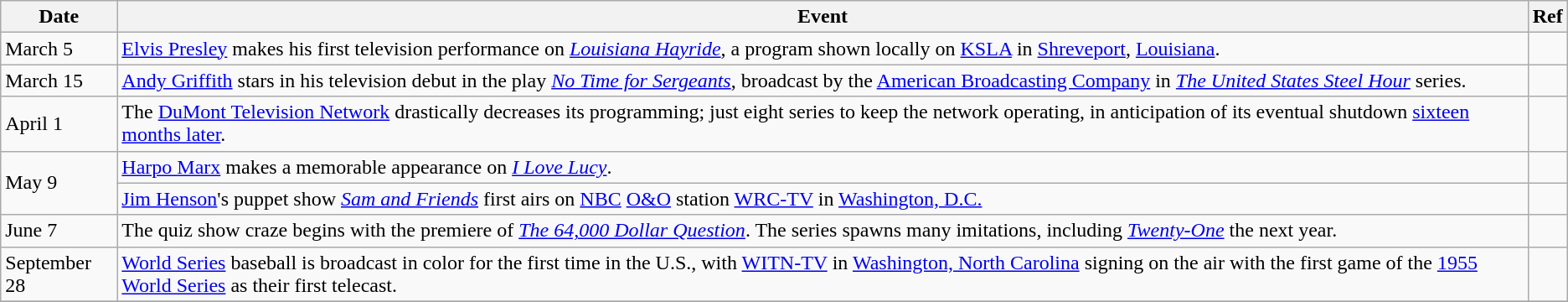<table class="wikitable sortable">
<tr>
<th>Date</th>
<th>Event</th>
<th>Ref</th>
</tr>
<tr>
<td>March 5</td>
<td><a href='#'>Elvis Presley</a> makes his first television performance on <em><a href='#'>Louisiana Hayride</a></em>, a program shown locally on <a href='#'>KSLA</a> in <a href='#'>Shreveport</a>, <a href='#'>Louisiana</a>.</td>
<td></td>
</tr>
<tr>
<td>March 15</td>
<td><a href='#'>Andy Griffith</a> stars in his television debut in the play <em><a href='#'>No Time for Sergeants</a></em>, broadcast by the <a href='#'>American Broadcasting Company</a> in <em><a href='#'>The United States Steel Hour</a></em> series.</td>
<td></td>
</tr>
<tr>
<td>April 1</td>
<td>The <a href='#'>DuMont Television Network</a> drastically decreases its programming; just eight series to keep the network operating, in anticipation of its eventual shutdown <a href='#'>sixteen months later</a>.</td>
<td></td>
</tr>
<tr>
<td rowspan=2>May 9</td>
<td><a href='#'>Harpo Marx</a> makes a memorable appearance on <em><a href='#'>I Love Lucy</a></em>.</td>
<td></td>
</tr>
<tr>
<td><a href='#'>Jim Henson</a>'s puppet show <em><a href='#'>Sam and Friends</a></em> first airs on <a href='#'>NBC</a> <a href='#'>O&O</a> station <a href='#'>WRC-TV</a> in <a href='#'>Washington, D.C.</a></td>
<td></td>
</tr>
<tr>
<td>June 7</td>
<td>The quiz show craze begins with the premiere of <em><a href='#'>The 64,000 Dollar Question</a></em>. The series spawns many imitations, including <em><a href='#'>Twenty-One</a></em> the next year.</td>
<td></td>
</tr>
<tr>
<td>September 28</td>
<td><a href='#'>World Series</a> baseball is broadcast in color for the first time in the U.S., with <a href='#'>WITN-TV</a> in <a href='#'>Washington, North Carolina</a> signing on the air with the first game of the <a href='#'>1955 World Series</a> as their first telecast.</td>
<td></td>
</tr>
<tr>
</tr>
</table>
